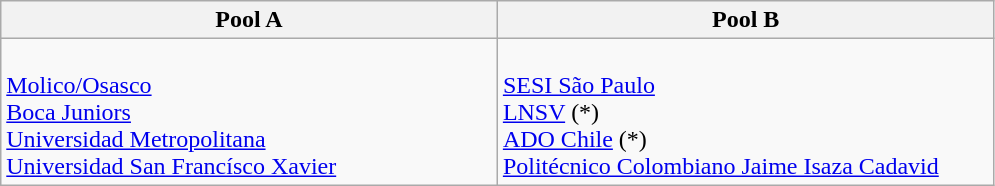<table class="wikitable">
<tr>
<th width=45%>Pool A</th>
<th width=45%>Pool B</th>
</tr>
<tr>
<td><br> <a href='#'>Molico/Osasco</a><br>
 <a href='#'>Boca Juniors</a><br>
 <a href='#'>Universidad Metropolitana</a><br>
 <a href='#'>Universidad San Francísco Xavier</a><br></td>
<td><br> <a href='#'>SESI São Paulo</a><br>
 <a href='#'>LNSV</a> (*)<br>
 <a href='#'>ADO Chile</a> (*)<br>
 <a href='#'>Politécnico Colombiano Jaime Isaza Cadavid</a><br></td>
</tr>
</table>
